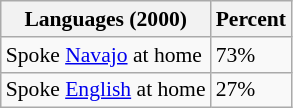<table class="wikitable sortable collapsible" style="font-size: 90%;">
<tr>
<th>Languages (2000) </th>
<th>Percent</th>
</tr>
<tr>
<td>Spoke <a href='#'>Navajo</a> at home</td>
<td>73%</td>
</tr>
<tr>
<td>Spoke <a href='#'>English</a> at home</td>
<td>27%</td>
</tr>
</table>
